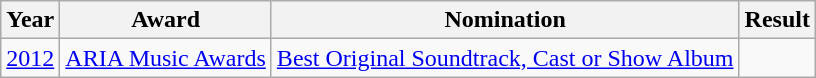<table class="wikitable">
<tr>
<th>Year</th>
<th>Award</th>
<th>Nomination</th>
<th>Result</th>
</tr>
<tr>
<td rowspan="4"><a href='#'>2012</a></td>
<td><a href='#'>ARIA Music Awards</a></td>
<td><a href='#'>Best Original Soundtrack, Cast or Show Album</a></td>
<td></td>
</tr>
</table>
